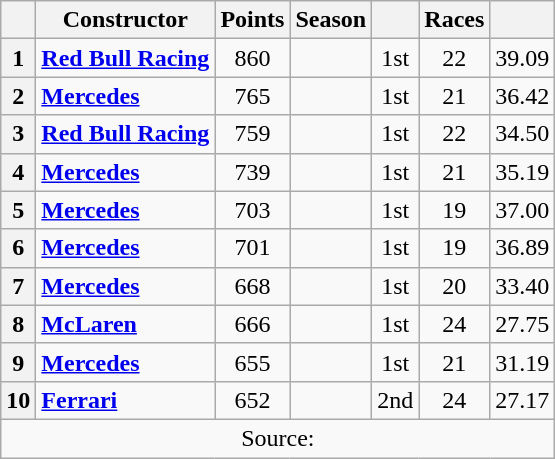<table class="wikitable">
<tr>
<th></th>
<th>Constructor</th>
<th>Points</th>
<th>Season</th>
<th></th>
<th>Races</th>
<th></th>
</tr>
<tr align="center">
<th>1</th>
<td align="left"> <strong><a href='#'>Red Bull Racing</a></strong></td>
<td>860</td>
<td></td>
<td>1st</td>
<td>22</td>
<td>39.09</td>
</tr>
<tr align="center">
<th>2</th>
<td align="left"> <strong><a href='#'>Mercedes</a></strong></td>
<td>765</td>
<td></td>
<td>1st</td>
<td>21</td>
<td>36.42</td>
</tr>
<tr align="center">
<th>3</th>
<td align="left"> <strong><a href='#'>Red Bull Racing</a></strong></td>
<td>759</td>
<td></td>
<td>1st</td>
<td>22</td>
<td>34.50</td>
</tr>
<tr align="center">
<th>4</th>
<td align="left"> <strong><a href='#'>Mercedes</a></strong></td>
<td>739</td>
<td></td>
<td>1st</td>
<td>21</td>
<td>35.19</td>
</tr>
<tr align="center">
<th>5</th>
<td align="left"> <strong><a href='#'>Mercedes</a></strong></td>
<td>703</td>
<td></td>
<td>1st</td>
<td>19</td>
<td>37.00</td>
</tr>
<tr align="center">
<th>6</th>
<td align="left"> <strong><a href='#'>Mercedes</a></strong></td>
<td>701</td>
<td></td>
<td>1st</td>
<td>19</td>
<td>36.89</td>
</tr>
<tr align="center">
<th>7</th>
<td align="left"> <strong><a href='#'>Mercedes</a></strong></td>
<td>668</td>
<td></td>
<td>1st</td>
<td>20</td>
<td>33.40</td>
</tr>
<tr align="center">
<th>8</th>
<td align="left"> <strong><a href='#'>McLaren</a></strong></td>
<td>666</td>
<td></td>
<td>1st</td>
<td>24</td>
<td>27.75</td>
</tr>
<tr align="center">
<th>9</th>
<td align="left"> <strong><a href='#'>Mercedes</a></strong></td>
<td>655</td>
<td></td>
<td>1st</td>
<td>21</td>
<td>31.19</td>
</tr>
<tr align="center">
<th>10</th>
<td align="left"> <strong><a href='#'>Ferrari</a></strong></td>
<td>652</td>
<td></td>
<td>2nd</td>
<td>24</td>
<td>27.17</td>
</tr>
<tr align="center">
<td colspan=7 align="center">Source:</td>
</tr>
</table>
